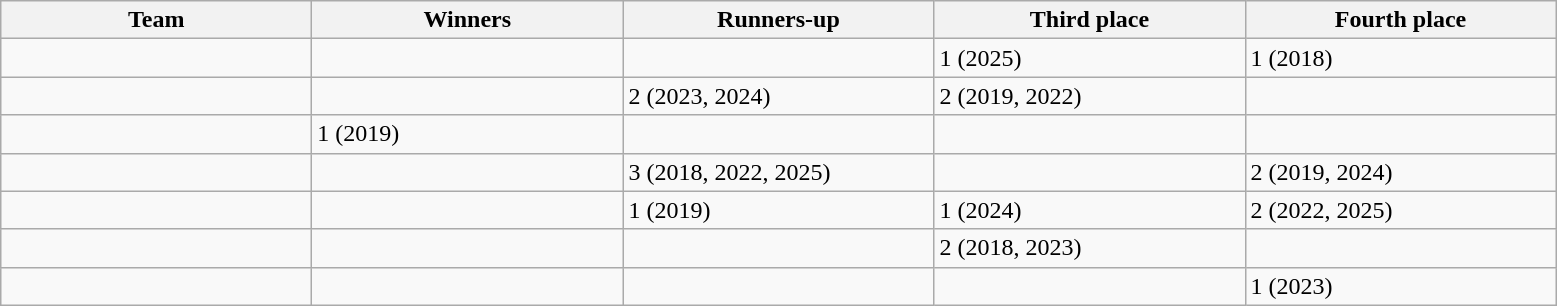<table class="wikitable sortable">
<tr>
<th width=200>Team</th>
<th width=200>Winners</th>
<th width=200>Runners-up</th>
<th width=200>Third place</th>
<th width=200>Fourth place</th>
</tr>
<tr>
<td></td>
<td></td>
<td></td>
<td>1 (2025)</td>
<td>1 (2018)</td>
</tr>
<tr>
<td></td>
<td></td>
<td>2 (2023, 2024)</td>
<td>2 (2019, 2022)</td>
<td></td>
</tr>
<tr>
<td></td>
<td>1 (2019)</td>
<td></td>
<td></td>
<td></td>
</tr>
<tr>
<td></td>
<td></td>
<td>3 (2018, 2022, 2025)</td>
<td></td>
<td>2 (2019, 2024)</td>
</tr>
<tr>
<td></td>
<td></td>
<td>1 (2019)</td>
<td>1 (2024)</td>
<td>2 (2022, 2025)</td>
</tr>
<tr>
<td></td>
<td></td>
<td></td>
<td>2 (2018, 2023)</td>
<td></td>
</tr>
<tr>
<td></td>
<td></td>
<td></td>
<td></td>
<td>1 (2023)</td>
</tr>
</table>
